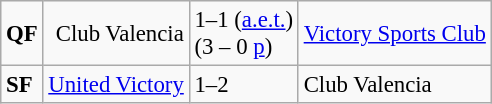<table class="wikitable" style="font-size:95%">
<tr>
<td><strong>QF</strong></td>
<td align=right>Club Valencia</td>
<td>1–1 (<a href='#'>a.e.t.</a>)<br>(3 – 0 <a href='#'>p</a>)</td>
<td><a href='#'>Victory Sports Club</a></td>
</tr>
<tr>
<td><strong>SF</strong></td>
<td align=right><a href='#'>United Victory</a></td>
<td>1–2</td>
<td>Club Valencia</td>
</tr>
</table>
